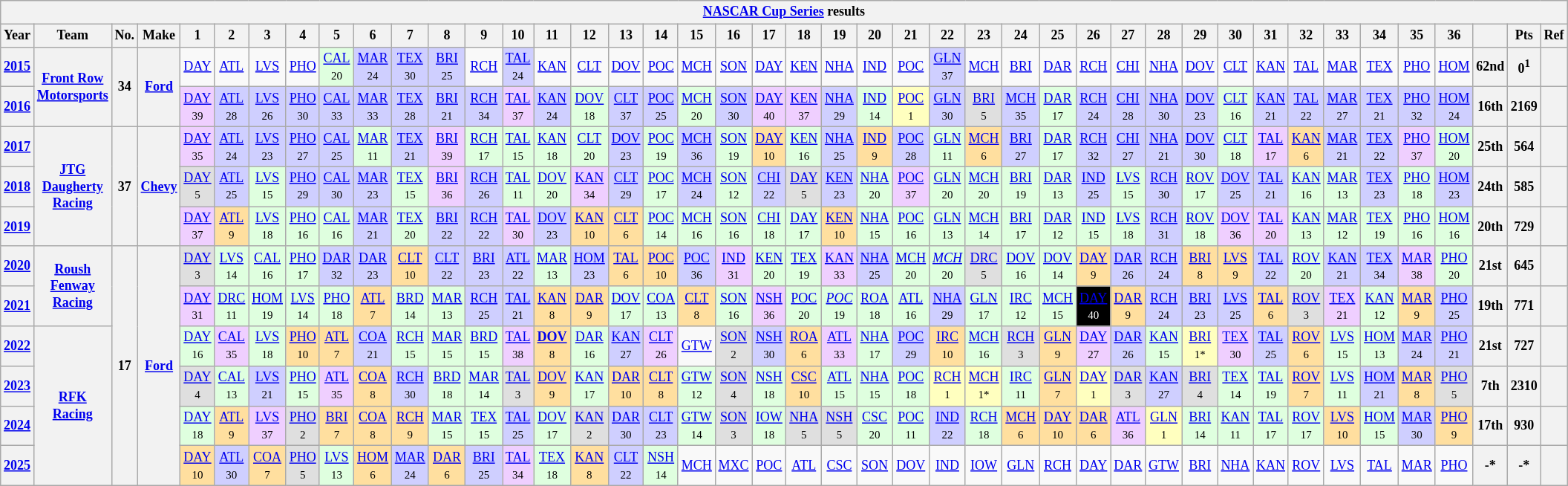<table class="wikitable" style="text-align:center; font-size:75%">
<tr>
<th colspan=45><a href='#'>NASCAR Cup Series</a> results</th>
</tr>
<tr>
<th>Year</th>
<th>Team</th>
<th>No.</th>
<th>Make</th>
<th>1</th>
<th>2</th>
<th>3</th>
<th>4</th>
<th>5</th>
<th>6</th>
<th>7</th>
<th>8</th>
<th>9</th>
<th>10</th>
<th>11</th>
<th>12</th>
<th>13</th>
<th>14</th>
<th>15</th>
<th>16</th>
<th>17</th>
<th>18</th>
<th>19</th>
<th>20</th>
<th>21</th>
<th>22</th>
<th>23</th>
<th>24</th>
<th>25</th>
<th>26</th>
<th>27</th>
<th>28</th>
<th>29</th>
<th>30</th>
<th>31</th>
<th>32</th>
<th>33</th>
<th>34</th>
<th>35</th>
<th>36</th>
<th></th>
<th>Pts</th>
<th>Ref</th>
</tr>
<tr>
<th><a href='#'>2015</a></th>
<th rowspan=2><a href='#'>Front Row Motorsports</a></th>
<th rowspan=2>34</th>
<th rowspan=2><a href='#'>Ford</a></th>
<td><a href='#'>DAY</a></td>
<td><a href='#'>ATL</a></td>
<td><a href='#'>LVS</a></td>
<td><a href='#'>PHO</a></td>
<td style="background:#DFFFDF;"><a href='#'>CAL</a><br><small>20</small></td>
<td style="background:#CFCFFF;"><a href='#'>MAR</a><br><small>24</small></td>
<td style="background:#CFCFFF;"><a href='#'>TEX</a><br><small>30</small></td>
<td style="background:#CFCFFF;"><a href='#'>BRI</a><br><small>25</small></td>
<td><a href='#'>RCH</a></td>
<td style="background:#CFCFFF;"><a href='#'>TAL</a><br><small>24</small></td>
<td><a href='#'>KAN</a></td>
<td><a href='#'>CLT</a></td>
<td><a href='#'>DOV</a></td>
<td><a href='#'>POC</a></td>
<td><a href='#'>MCH</a></td>
<td><a href='#'>SON</a></td>
<td><a href='#'>DAY</a></td>
<td><a href='#'>KEN</a></td>
<td><a href='#'>NHA</a></td>
<td><a href='#'>IND</a></td>
<td><a href='#'>POC</a></td>
<td style="background:#CFCFFF;"><a href='#'>GLN</a><br><small>37</small></td>
<td><a href='#'>MCH</a></td>
<td><a href='#'>BRI</a></td>
<td><a href='#'>DAR</a></td>
<td><a href='#'>RCH</a></td>
<td><a href='#'>CHI</a></td>
<td><a href='#'>NHA</a></td>
<td><a href='#'>DOV</a></td>
<td><a href='#'>CLT</a></td>
<td><a href='#'>KAN</a></td>
<td><a href='#'>TAL</a></td>
<td><a href='#'>MAR</a></td>
<td><a href='#'>TEX</a></td>
<td><a href='#'>PHO</a></td>
<td><a href='#'>HOM</a></td>
<th>62nd</th>
<th>0<sup>1</sup></th>
<th></th>
</tr>
<tr>
<th><a href='#'>2016</a></th>
<td style="background:#EFCFFF;"><a href='#'>DAY</a><br><small>39</small></td>
<td style="background:#CFCFFF;"><a href='#'>ATL</a><br><small>28</small></td>
<td style="background:#CFCFFF;"><a href='#'>LVS</a><br><small>26</small></td>
<td style="background:#CFCFFF;"><a href='#'>PHO</a><br><small>30</small></td>
<td style="background:#CFCFFF;"><a href='#'>CAL</a><br><small>33</small></td>
<td style="background:#CFCFFF;"><a href='#'>MAR</a><br><small>33</small></td>
<td style="background:#CFCFFF;"><a href='#'>TEX</a><br><small>28</small></td>
<td style="background:#CFCFFF;"><a href='#'>BRI</a><br><small>21</small></td>
<td style="background:#CFCFFF;"><a href='#'>RCH</a><br><small>34</small></td>
<td style="background:#EFCFFF;"><a href='#'>TAL</a><br><small>37</small></td>
<td style="background:#CFCFFF;"><a href='#'>KAN</a><br><small>24</small></td>
<td style="background:#DFFFDF;"><a href='#'>DOV</a><br><small>18</small></td>
<td style="background:#CFCFFF;"><a href='#'>CLT</a><br><small>37</small></td>
<td style="background:#CFCFFF;"><a href='#'>POC</a><br><small>25</small></td>
<td style="background:#DFFFDF;"><a href='#'>MCH</a><br><small>20</small></td>
<td style="background:#CFCFFF;"><a href='#'>SON</a><br><small>30</small></td>
<td style="background:#EFCFFF;"><a href='#'>DAY</a><br><small>40</small></td>
<td style="background:#EFCFFF;"><a href='#'>KEN</a><br><small>37</small></td>
<td style="background:#CFCFFF;"><a href='#'>NHA</a><br><small>29</small></td>
<td style="background:#DFFFDF;"><a href='#'>IND</a><br><small>14</small></td>
<td style="background:#FFFFBF;"><a href='#'>POC</a><br><small>1</small></td>
<td style="background:#CFCFFF;"><a href='#'>GLN</a><br><small>30</small></td>
<td style="background:#DFDFDF;"><a href='#'>BRI</a><br><small>5</small></td>
<td style="background:#CFCFFF;"><a href='#'>MCH</a><br><small>35</small></td>
<td style="background:#DFFFDF;"><a href='#'>DAR</a><br><small>17</small></td>
<td style="background:#CFCFFF;"><a href='#'>RCH</a><br><small>24</small></td>
<td style="background:#CFCFFF;"><a href='#'>CHI</a><br><small>28</small></td>
<td style="background:#CFCFFF;"><a href='#'>NHA</a><br><small>30</small></td>
<td style="background:#CFCFFF;"><a href='#'>DOV</a><br><small>23</small></td>
<td style="background:#DFFFDF;"><a href='#'>CLT</a><br><small>16</small></td>
<td style="background:#CFCFFF;"><a href='#'>KAN</a><br><small>21</small></td>
<td style="background:#CFCFFF;"><a href='#'>TAL</a><br><small>22</small></td>
<td style="background:#CFCFFF;"><a href='#'>MAR</a><br><small>27</small></td>
<td style="background:#CFCFFF;"><a href='#'>TEX</a><br><small>21</small></td>
<td style="background:#CFCFFF;"><a href='#'>PHO</a><br><small>32</small></td>
<td style="background:#CFCFFF;"><a href='#'>HOM</a><br><small>24</small></td>
<th>16th</th>
<th>2169</th>
<th></th>
</tr>
<tr>
<th><a href='#'>2017</a></th>
<th rowspan=3><a href='#'>JTG Daugherty Racing</a></th>
<th rowspan=3>37</th>
<th rowspan=3><a href='#'>Chevy</a></th>
<td style="background:#EFCFFF;"><a href='#'>DAY</a><br><small>35</small></td>
<td style="background:#CFCFFF;"><a href='#'>ATL</a><br><small>24</small></td>
<td style="background:#CFCFFF;"><a href='#'>LVS</a><br><small>23</small></td>
<td style="background:#CFCFFF;"><a href='#'>PHO</a><br><small>27</small></td>
<td style="background:#CFCFFF;"><a href='#'>CAL</a><br><small>25</small></td>
<td style="background:#DFFFDF;"><a href='#'>MAR</a><br><small>11</small></td>
<td style="background:#CFCFFF;"><a href='#'>TEX</a><br><small>21</small></td>
<td style="background:#EFCFFF;"><a href='#'>BRI</a><br><small>39</small></td>
<td style="background:#DFFFDF;"><a href='#'>RCH</a><br><small>17</small></td>
<td style="background:#DFFFDF;"><a href='#'>TAL</a><br><small>15</small></td>
<td style="background:#DFFFDF;"><a href='#'>KAN</a><br><small>18</small></td>
<td style="background:#DFFFDF;"><a href='#'>CLT</a><br><small>20</small></td>
<td style="background:#CFCFFF;"><a href='#'>DOV</a><br><small>23</small></td>
<td style="background:#DFFFDF;"><a href='#'>POC</a><br><small>19</small></td>
<td style="background:#CFCFFF;"><a href='#'>MCH</a><br><small>36</small></td>
<td style="background:#DFFFDF;"><a href='#'>SON</a><br><small>19</small></td>
<td style="background:#FFDF9F;"><a href='#'>DAY</a><br><small>10</small></td>
<td style="background:#DFFFDF;"><a href='#'>KEN</a><br><small>16</small></td>
<td style="background:#CFCFFF;"><a href='#'>NHA</a><br><small>25</small></td>
<td style="background:#FFDF9F;"><a href='#'>IND</a><br><small>9</small></td>
<td style="background:#CFCFFF;"><a href='#'>POC</a><br><small>28</small></td>
<td style="background:#DFFFDF;"><a href='#'>GLN</a><br><small>11</small></td>
<td style="background:#FFDF9F;"><a href='#'>MCH</a><br><small>6</small></td>
<td style="background:#CFCFFF;"><a href='#'>BRI</a><br><small>27</small></td>
<td style="background:#DFFFDF;"><a href='#'>DAR</a><br><small>17</small></td>
<td style="background:#CFCFFF;"><a href='#'>RCH</a><br><small>32</small></td>
<td style="background:#CFCFFF;"><a href='#'>CHI</a><br><small>27</small></td>
<td style="background:#CFCFFF;"><a href='#'>NHA</a><br><small>21</small></td>
<td style="background:#CFCFFF;"><a href='#'>DOV</a><br><small>30</small></td>
<td style="background:#DFFFDF;"><a href='#'>CLT</a><br><small>18</small></td>
<td style="background:#EFCFFF;"><a href='#'>TAL</a><br><small>17</small></td>
<td style="background:#FFDF9F;"><a href='#'>KAN</a><br><small>6</small></td>
<td style="background:#CFCFFF;"><a href='#'>MAR</a><br><small>21</small></td>
<td style="background:#CFCFFF;"><a href='#'>TEX</a><br><small>22</small></td>
<td style="background:#EFCFFF;"><a href='#'>PHO</a><br><small>37</small></td>
<td style="background:#DFFFDF;"><a href='#'>HOM</a><br><small>20</small></td>
<th>25th</th>
<th>564</th>
<th></th>
</tr>
<tr>
<th><a href='#'>2018</a></th>
<td style="background:#DFDFDF;"><a href='#'>DAY</a><br><small>5</small></td>
<td style="background:#CFCFFF;"><a href='#'>ATL</a><br><small>25</small></td>
<td style="background:#DFFFDF;"><a href='#'>LVS</a><br><small>15</small></td>
<td style="background:#CFCFFF;"><a href='#'>PHO</a><br><small>29</small></td>
<td style="background:#CFCFFF;"><a href='#'>CAL</a><br><small>30</small></td>
<td style="background:#CFCFFF;"><a href='#'>MAR</a><br><small>23</small></td>
<td style="background:#DFFFDF;"><a href='#'>TEX</a><br><small>15</small></td>
<td style="background:#EFCFFF;"><a href='#'>BRI</a><br><small>36</small></td>
<td style="background:#CFCFFF;"><a href='#'>RCH</a><br><small>26</small></td>
<td style="background:#DFFFDF;"><a href='#'>TAL</a><br><small>11</small></td>
<td style="background:#DFFFDF;"><a href='#'>DOV</a><br><small>20</small></td>
<td style="background:#EFCFFF;"><a href='#'>KAN</a><br><small>34</small></td>
<td style="background:#CFCFFF;"><a href='#'>CLT</a><br><small>29</small></td>
<td style="background:#DFFFDF;"><a href='#'>POC</a><br><small>17</small></td>
<td style="background:#CFCFFF;"><a href='#'>MCH</a><br><small>24</small></td>
<td style="background:#DFFFDF;"><a href='#'>SON</a><br><small>12</small></td>
<td style="background:#CFCFFF;"><a href='#'>CHI</a><br><small>22</small></td>
<td style="background:#DFDFDF;"><a href='#'>DAY</a><br><small>5</small></td>
<td style="background:#CFCFFF;"><a href='#'>KEN</a><br><small>23</small></td>
<td style="background:#DFFFDF;"><a href='#'>NHA</a><br><small>20</small></td>
<td style="background:#EFCFFF;"><a href='#'>POC</a><br><small>37</small></td>
<td style="background:#DFFFDF;"><a href='#'>GLN</a><br><small>20</small></td>
<td style="background:#DFFFDF;"><a href='#'>MCH</a><br><small>20</small></td>
<td style="background:#DFFFDF;"><a href='#'>BRI</a><br><small>19</small></td>
<td style="background:#DFFFDF;"><a href='#'>DAR</a><br><small>13</small></td>
<td style="background:#CFCFFF;"><a href='#'>IND</a><br><small>25</small></td>
<td style="background:#DFFFDF;"><a href='#'>LVS</a><br><small>15</small></td>
<td style="background:#CFCFFF;"><a href='#'>RCH</a><br><small>30</small></td>
<td style="background:#DFFFDF;"><a href='#'>ROV</a><br><small>17</small></td>
<td style="background:#CFCFFF;"><a href='#'>DOV</a><br><small>25</small></td>
<td style="background:#CFCFFF;"><a href='#'>TAL</a><br><small>21</small></td>
<td style="background:#DFFFDF;"><a href='#'>KAN</a><br><small>16</small></td>
<td style="background:#DFFFDF;"><a href='#'>MAR</a><br><small>13</small></td>
<td style="background:#CFCFFF;"><a href='#'>TEX</a><br><small>23</small></td>
<td style="background:#DFFFDF;"><a href='#'>PHO</a><br><small>18</small></td>
<td style="background:#CFCFFF;"><a href='#'>HOM</a><br><small>23</small></td>
<th>24th</th>
<th>585</th>
<th></th>
</tr>
<tr>
<th><a href='#'>2019</a></th>
<td style="background:#EFCFFF;"><a href='#'>DAY</a><br><small>37</small></td>
<td style="background:#FFDF9F;"><a href='#'>ATL</a><br><small>9</small></td>
<td style="background:#DFFFDF;"><a href='#'>LVS</a><br><small>18</small></td>
<td style="background:#DFFFDF;"><a href='#'>PHO</a><br><small>16</small></td>
<td style="background:#DFFFDF;"><a href='#'>CAL</a><br><small>16</small></td>
<td style="background:#CFCFFF;"><a href='#'>MAR</a><br><small>21</small></td>
<td style="background:#DFFFDF;"><a href='#'>TEX</a><br><small>20</small></td>
<td style="background:#CFCFFF;"><a href='#'>BRI</a><br><small>22</small></td>
<td style="background:#CFCFFF;"><a href='#'>RCH</a><br><small>22</small></td>
<td style="background:#EFCFFF;"><a href='#'>TAL</a><br><small>30</small></td>
<td style="background:#CFCFFF;"><a href='#'>DOV</a><br><small>23</small></td>
<td style="background:#FFDF9F;"><a href='#'>KAN</a><br><small>10</small></td>
<td style="background:#FFDF9F;"><a href='#'>CLT</a><br><small>6</small></td>
<td style="background:#DFFFDF;"><a href='#'>POC</a><br><small>14</small></td>
<td style="background:#DFFFDF;"><a href='#'>MCH</a><br><small>16</small></td>
<td style="background:#DFFFDF;"><a href='#'>SON</a><br><small>16</small></td>
<td style="background:#DFFFDF;"><a href='#'>CHI</a><br><small>18</small></td>
<td style="background:#DFFFDF;"><a href='#'>DAY</a><br><small>17</small></td>
<td style="background:#FFDF9F;"><a href='#'>KEN</a><br><small>10</small></td>
<td style="background:#DFFFDF;"><a href='#'>NHA</a><br><small>15</small></td>
<td style="background:#DFFFDF;"><a href='#'>POC</a><br><small>16</small></td>
<td style="background:#DFFFDF;"><a href='#'>GLN</a><br><small>13</small></td>
<td style="background:#DFFFDF;"><a href='#'>MCH</a><br><small>14</small></td>
<td style="background:#DFFFDF;"><a href='#'>BRI</a><br><small>17</small></td>
<td style="background:#DFFFDF;"><a href='#'>DAR</a><br><small>12</small></td>
<td style="background:#DFFFDF;"><a href='#'>IND</a><br><small>15</small></td>
<td style="background:#DFFFDF;"><a href='#'>LVS</a><br><small>18</small></td>
<td style="background:#CFCFFF;"><a href='#'>RCH</a><br><small>31</small></td>
<td style="background:#DFFFDF;"><a href='#'>ROV</a><br><small>18</small></td>
<td style="background:#EFCFFF;"><a href='#'>DOV</a><br><small>36</small></td>
<td style="background:#EFCFFF;"><a href='#'>TAL</a><br><small>20</small></td>
<td style="background:#DFFFDF;"><a href='#'>KAN</a><br><small>13</small></td>
<td style="background:#DFFFDF;"><a href='#'>MAR</a><br><small>12</small></td>
<td style="background:#DFFFDF;"><a href='#'>TEX</a><br><small>19</small></td>
<td style="background:#DFFFDF;"><a href='#'>PHO</a><br><small>16</small></td>
<td style="background:#DFFFDF;"><a href='#'>HOM</a><br><small>16</small></td>
<th>20th</th>
<th>729</th>
<th></th>
</tr>
<tr>
<th><a href='#'>2020</a></th>
<th rowspan=2><a href='#'>Roush Fenway Racing</a></th>
<th rowspan=6>17</th>
<th rowspan=6><a href='#'>Ford</a></th>
<td style="background:#DFDFDF;"><a href='#'>DAY</a><br><small>3</small></td>
<td style="background:#DFFFDF;"><a href='#'>LVS</a><br><small>14</small></td>
<td style="background:#DFFFDF;"><a href='#'>CAL</a><br><small>16</small></td>
<td style="background:#DFFFDF;"><a href='#'>PHO</a><br><small>17</small></td>
<td style="background:#CFCFFF;"><a href='#'>DAR</a><br><small>32</small></td>
<td style="background:#CFCFFF;"><a href='#'>DAR</a><br><small>23</small></td>
<td style="background:#FFDF9F;"><a href='#'>CLT</a><br><small>10</small></td>
<td style="background:#CFCFFF;"><a href='#'>CLT</a><br><small>22</small></td>
<td style="background:#CFCFFF;"><a href='#'>BRI</a><br><small>23</small></td>
<td style="background:#CFCFFF;"><a href='#'>ATL</a><br><small>22</small></td>
<td style="background:#DFFFDF;"><a href='#'>MAR</a><br><small>13</small></td>
<td style="background:#CFCFFF;"><a href='#'>HOM</a><br><small>23</small></td>
<td style="background:#FFDF9F;"><a href='#'>TAL</a><br><small>6</small></td>
<td style="background:#FFDF9F;"><a href='#'>POC</a><br><small>10</small></td>
<td style="background:#CFCFFF;"><a href='#'>POC</a><br><small>36</small></td>
<td style="background:#EFCFFF;"><a href='#'>IND</a><br><small>31</small></td>
<td style="background:#DFFFDF;"><a href='#'>KEN</a><br><small>20</small></td>
<td style="background:#DFFFDF;"><a href='#'>TEX</a><br><small>19</small></td>
<td style="background:#EFCFFF;"><a href='#'>KAN</a><br><small>33</small></td>
<td style="background:#CFCFFF;"><a href='#'>NHA</a><br><small>25</small></td>
<td style="background:#DFFFDF;"><a href='#'>MCH</a><br><small>20</small></td>
<td style="background:#DFFFDF;"><em><a href='#'>MCH</a></em><br><small>20</small></td>
<td style="background:#DFDFDF;"><a href='#'>DRC</a><br><small>5</small></td>
<td style="background:#DFFFDF;"><a href='#'>DOV</a><br><small>16</small></td>
<td style="background:#DFFFDF;"><a href='#'>DOV</a><br><small>14</small></td>
<td style="background:#FFDF9F;"><a href='#'>DAY</a><br><small>9</small></td>
<td style="background:#CFCFFF;"><a href='#'>DAR</a><br><small>26</small></td>
<td style="background:#CFCFFF;"><a href='#'>RCH</a><br><small>24</small></td>
<td style="background:#FFDF9F;"><a href='#'>BRI</a><br><small>8</small></td>
<td style="background:#FFDF9F;"><a href='#'>LVS</a><br><small>9</small></td>
<td style="background:#CFCFFF;"><a href='#'>TAL</a><br><small>22</small></td>
<td style="background:#DFFFDF;"><a href='#'>ROV</a><br><small>20</small></td>
<td style="background:#CFCFFF;"><a href='#'>KAN</a><br><small>21</small></td>
<td style="background:#CFCFFF;"><a href='#'>TEX</a><br><small>34</small></td>
<td style="background:#EFCFFF;"><a href='#'>MAR</a><br><small>38</small></td>
<td style="background:#DFFFDF;"><a href='#'>PHO</a><br><small>20</small></td>
<th>21st</th>
<th>645</th>
<th></th>
</tr>
<tr>
<th><a href='#'>2021</a></th>
<td style="background:#EFCFFF;"><a href='#'>DAY</a><br><small>31</small></td>
<td style="background:#DFFFDF;"><a href='#'>DRC</a><br><small>11</small></td>
<td style="background:#DFFFDF;"><a href='#'>HOM</a><br><small>19</small></td>
<td style="background:#DFFFDF;"><a href='#'>LVS</a><br><small>14</small></td>
<td style="background:#DFFFDF;"><a href='#'>PHO</a><br><small>18</small></td>
<td style="background:#FFDF9F;"><a href='#'>ATL</a><br><small>7</small></td>
<td style="background:#DFFFDF;"><a href='#'>BRD</a><br><small>14</small></td>
<td style="background:#DFFFDF;"><a href='#'>MAR</a><br><small>13</small></td>
<td style="background:#CFCFFF;"><a href='#'>RCH</a><br><small>25</small></td>
<td style="background:#CFCFFF;"><a href='#'>TAL</a><br><small>21</small></td>
<td style="background:#FFDF9F;"><a href='#'>KAN</a><br><small>8</small></td>
<td style="background:#FFDF9F;"><a href='#'>DAR</a><br><small>9</small></td>
<td style="background:#DFFFDF;"><a href='#'>DOV</a><br><small>17</small></td>
<td style="background:#DFFFDF;"><a href='#'>COA</a><br><small>13</small></td>
<td style="background:#FFDF9F;"><a href='#'>CLT</a><br><small>8</small></td>
<td style="background:#DFFFDF;"><a href='#'>SON</a><br><small>16</small></td>
<td style="background:#EFCFFF;"><a href='#'>NSH</a><br><small>36</small></td>
<td style="background:#DFFFDF;"><a href='#'>POC</a><br><small>20</small></td>
<td style="background:#DFFFDF;"><em><a href='#'>POC</a></em><br><small>19</small></td>
<td style="background:#DFFFDF;"><a href='#'>ROA</a><br><small>18</small></td>
<td style="background:#DFFFDF;"><a href='#'>ATL</a><br><small>16</small></td>
<td style="background:#CFCFFF;"><a href='#'>NHA</a><br><small>29</small></td>
<td style="background:#DFFFDF;"><a href='#'>GLN</a><br><small>17</small></td>
<td style="background:#DFFFDF;"><a href='#'>IRC</a><br><small>12</small></td>
<td style="background:#DFFFDF;"><a href='#'>MCH</a><br><small>15</small></td>
<td style="background:#000000;color:white"><a href='#'><span>DAY</span></a><br><small>40</small></td>
<td style="background:#FFDF9F;"><a href='#'>DAR</a><br><small>9</small></td>
<td style="background:#CFCFFF;"><a href='#'>RCH</a><br><small>24</small></td>
<td style="background:#CFCFFF;"><a href='#'>BRI</a><br><small>23</small></td>
<td style="background:#CFCFFF;"><a href='#'>LVS</a><br><small>25</small></td>
<td style="background:#FFDF9F;"><a href='#'>TAL</a><br><small>6</small></td>
<td style="background:#DFDFDF;"><a href='#'>ROV</a><br><small>3</small></td>
<td style="background:#EFCFFF;"><a href='#'>TEX</a><br><small>21</small></td>
<td style="background:#DFFFDF;"><a href='#'>KAN</a><br><small>12</small></td>
<td style="background:#FFDF9F;"><a href='#'>MAR</a><br><small>9</small></td>
<td style="background:#CFCFFF;"><a href='#'>PHO</a><br><small>25</small></td>
<th>19th</th>
<th>771</th>
<th></th>
</tr>
<tr>
<th><a href='#'>2022</a></th>
<th rowspan=4><a href='#'>RFK Racing</a></th>
<td style="background:#DFFFDF;"><a href='#'>DAY</a><br><small>16</small></td>
<td style="background:#EFCFFF;"><a href='#'>CAL</a><br><small>35</small></td>
<td style="background:#DFFFDF;"><a href='#'>LVS</a><br><small>18</small></td>
<td style="background:#FFDF9F;"><a href='#'>PHO</a><br><small>10</small></td>
<td style="background:#FFDF9F;"><a href='#'>ATL</a><br><small>7</small></td>
<td style="background:#CFCFFF;"><a href='#'>COA</a><br><small>21</small></td>
<td style="background:#DFFFDF;"><a href='#'>RCH</a><br><small>15</small></td>
<td style="background:#DFFFDF;"><a href='#'>MAR</a><br><small>15</small></td>
<td style="background:#DFFFDF;"><a href='#'>BRD</a><br><small>15</small></td>
<td style="background:#EFCFFF;"><a href='#'>TAL</a><br><small>38</small></td>
<td style="background:#FFDF9F;"><strong><a href='#'>DOV</a></strong><br><small>8</small></td>
<td style="background:#DFFFDF;"><a href='#'>DAR</a><br><small>16</small></td>
<td style="background:#CFCFFF;"><a href='#'>KAN</a><br><small>27</small></td>
<td style="background:#EFCFFF;"><a href='#'>CLT</a><br><small>26</small></td>
<td><a href='#'>GTW</a></td>
<td style="background:#DFDFDF;"><a href='#'>SON</a><br><small>2</small></td>
<td style="background:#CFCFFF;"><a href='#'>NSH</a><br><small>30</small></td>
<td style="background:#FFDF9F;"><a href='#'>ROA</a><br><small>6</small></td>
<td style="background:#EFCFFF;"><a href='#'>ATL</a><br><small>33</small></td>
<td style="background:#DFFFDF;"><a href='#'>NHA</a><br><small>17</small></td>
<td style="background:#CFCFFF;"><a href='#'>POC</a><br><small>29</small></td>
<td style="background:#FFDF9F;"><a href='#'>IRC</a><br><small>10</small></td>
<td style="background:#DFFFDF;"><a href='#'>MCH</a><br><small>16</small></td>
<td style="background:#DFDFDF;"><a href='#'>RCH</a><br><small>3</small></td>
<td style="background:#FFDF9F;"><a href='#'>GLN</a><br><small>9</small></td>
<td style="background:#EFCFFF;"><a href='#'>DAY</a><br><small>27</small></td>
<td style="background:#CFCFFF;"><a href='#'>DAR</a><br><small>26</small></td>
<td style="background:#DFFFDF;"><a href='#'>KAN</a><br><small>15</small></td>
<td style="background:#FFFFBF;"><a href='#'>BRI</a><br><small>1*</small></td>
<td style="background:#EFCFFF;"><a href='#'>TEX</a><br><small>30</small></td>
<td style="background:#CFCFFF;"><a href='#'>TAL</a><br><small>25</small></td>
<td style="background:#FFDF9F;"><a href='#'>ROV</a><br><small>6</small></td>
<td style="background:#DFFFDF;"><a href='#'>LVS</a><br><small>15</small></td>
<td style="background:#DFFFDF;"><a href='#'>HOM</a><br><small>13</small></td>
<td style="background:#CFCFFF;"><a href='#'>MAR</a><br><small>24</small></td>
<td style="background:#CFCFFF;"><a href='#'>PHO</a><br><small>21</small></td>
<th>21st</th>
<th>727</th>
<th></th>
</tr>
<tr>
<th><a href='#'>2023</a></th>
<td style="background:#DFDFDF;"><a href='#'>DAY</a><br><small>4</small></td>
<td style="background:#DFFFDF;"><a href='#'>CAL</a><br><small>13</small></td>
<td style="background:#CFCFFF;"><a href='#'>LVS</a><br><small>21</small></td>
<td style="background:#DFFFDF;"><a href='#'>PHO</a><br><small>15</small></td>
<td style="background:#EFCFFF;"><a href='#'>ATL</a><br><small>35</small></td>
<td style="background:#FFDF9F;"><a href='#'>COA</a><br><small>8</small></td>
<td style="background:#CFCFFF;"><a href='#'>RCH</a><br><small>30</small></td>
<td style="background:#DFFFDF;"><a href='#'>BRD</a><br><small>18</small></td>
<td style="background:#DFFFDF;"><a href='#'>MAR</a><br><small>14</small></td>
<td style="background:#DFDFDF;"><a href='#'>TAL</a><br><small>3</small></td>
<td style="background:#FFDF9F;"><a href='#'>DOV</a><br><small>9</small></td>
<td style="background:#DFFFDF;"><a href='#'>KAN</a><br><small>17</small></td>
<td style="background:#FFDF9F;"><a href='#'>DAR</a><br><small>10</small></td>
<td style="background:#FFDF9F;"><a href='#'>CLT</a><br><small>8</small></td>
<td style="background:#DFFFDF;"><a href='#'>GTW</a><br><small>12</small></td>
<td style="background:#DFDFDF;"><a href='#'>SON</a><br><small>4</small></td>
<td style="background:#DFFFDF;"><a href='#'>NSH</a><br><small>18</small></td>
<td style="background:#FFDF9F;"><a href='#'>CSC</a><br><small>10</small></td>
<td style="background:#DFFFDF;"><a href='#'>ATL</a><br><small>15</small></td>
<td style="background:#DFFFDF;"><a href='#'>NHA</a><br><small>15</small></td>
<td style="background:#DFFFDF;"><a href='#'>POC</a><br><small>18</small></td>
<td style="background:#FFFFBF;"><a href='#'>RCH</a><br><small>1</small></td>
<td style="background:#FFFFBF;"><a href='#'>MCH</a><br><small>1*</small></td>
<td style="background:#DFFFDF;"><a href='#'>IRC</a><br><small>11</small></td>
<td style="background:#FFDF9F;"><a href='#'>GLN</a><br><small>7</small></td>
<td style="background:#FFFFBF;"><a href='#'>DAY</a><br><small>1</small></td>
<td style="background:#DFDFDF;"><a href='#'>DAR</a><br><small>3</small></td>
<td style="background:#CFCFFF;"><a href='#'>KAN</a><br><small>27</small></td>
<td style="background:#DFDFDF;"><a href='#'>BRI</a><br><small>4</small></td>
<td style="background:#DFFFDF;"><a href='#'>TEX</a><br><small>14</small></td>
<td style="background:#DFFFDF;"><a href='#'>TAL</a><br><small>19</small></td>
<td style="background:#FFDF9F;"><a href='#'>ROV</a><br><small>7</small></td>
<td style="background:#DFFFDF;"><a href='#'>LVS</a><br><small>11</small></td>
<td style="background:#CFCFFF;"><a href='#'>HOM</a><br><small>21</small></td>
<td style="background:#FFDF9F;"><a href='#'>MAR</a><br><small>8</small></td>
<td style="background:#DFDFDF;"><a href='#'>PHO</a><br><small>5</small></td>
<th>7th</th>
<th>2310</th>
<th></th>
</tr>
<tr>
<th><a href='#'>2024</a></th>
<td style="background:#DFFFDF;"><a href='#'>DAY</a><br><small>18</small></td>
<td style="background:#FFDF9F;"><a href='#'>ATL</a><br><small>9</small></td>
<td style="background:#EFCFFF;"><a href='#'>LVS</a><br><small>37</small></td>
<td style="background:#DFDFDF;"><a href='#'>PHO</a><br><small>2</small></td>
<td style="background:#FFDF9F;"><a href='#'>BRI</a><br><small>7</small></td>
<td style="background:#FFDF9F;"><a href='#'>COA</a><br><small>8</small></td>
<td style="background:#FFDF9F;"><a href='#'>RCH</a><br><small>9</small></td>
<td style="background:#DFFFDF;"><a href='#'>MAR</a><br><small>15</small></td>
<td style="background:#DFFFDF;"><a href='#'>TEX</a><br><small>15</small></td>
<td style="background:#CFCFFF;"><a href='#'>TAL</a><br><small>25</small></td>
<td style="background:#DFFFDF;"><a href='#'>DOV</a><br><small>17</small></td>
<td style="background:#DFDFDF;"><a href='#'>KAN</a><br><small>2</small></td>
<td style="background:#CFCFFF;"><a href='#'>DAR</a><br><small>30</small></td>
<td style="background:#CFCFFF;"><a href='#'>CLT</a><br><small>23</small></td>
<td style="background:#DFFFDF;"><a href='#'>GTW</a><br><small>14</small></td>
<td style="background:#DFDFDF;"><a href='#'>SON</a><br><small>3</small></td>
<td style="background:#DFFFDF;"><a href='#'>IOW</a><br><small>18</small></td>
<td style="background:#DFDFDF;"><a href='#'>NHA</a><br><small>5</small></td>
<td style="background:#DFDFDF;"><a href='#'>NSH</a><br><small>5</small></td>
<td style="background:#DFFFDF;"><a href='#'>CSC</a><br><small>20</small></td>
<td style="background:#DFFFDF;"><a href='#'>POC</a><br><small>11</small></td>
<td style="background:#CFCFFF;"><a href='#'>IND</a><br><small>22</small></td>
<td style="background:#DFFFDF;"><a href='#'>RCH</a><br><small>18</small></td>
<td style="background:#FFDF9F;"><a href='#'>MCH</a><br><small>6</small></td>
<td style="background:#FFDF9F;"><a href='#'>DAY</a><br><small>10</small></td>
<td style="background:#FFDF9F;"><a href='#'>DAR</a><br><small>6</small></td>
<td style="background:#EFCFFF;"><a href='#'>ATL</a><br><small>36</small></td>
<td style="background:#FFFFBF;"><a href='#'>GLN</a><br><small>1</small></td>
<td style="background:#DFFFDF;"><a href='#'>BRI</a><br><small>14</small></td>
<td style="background:#DFFFDF;"><a href='#'>KAN</a><br><small>11</small></td>
<td style="background:#DFFFDF;"><a href='#'>TAL</a><br><small>17</small></td>
<td style="background:#DFFFDF;"><a href='#'>ROV</a><br><small>17</small></td>
<td style="background:#FFDF9F;"><a href='#'>LVS</a><br><small>10</small></td>
<td style="background:#DFFFDF;"><a href='#'>HOM</a><br><small>15</small></td>
<td style="background:#CFCFFF;"><a href='#'>MAR</a><br><small>30</small></td>
<td style="background:#FFDF9F;"><a href='#'>PHO</a><br><small>9</small></td>
<th>17th</th>
<th>930</th>
<th></th>
</tr>
<tr>
<th><a href='#'>2025</a></th>
<td style="background:#FFDF9F;"><a href='#'>DAY</a><br><small>10</small></td>
<td style="background:#CFCFFF;"><a href='#'>ATL</a><br><small>30</small></td>
<td style="background:#FFDF9F;"><a href='#'>COA</a><br><small>7</small></td>
<td style="background:#DFDFDF;"><a href='#'>PHO</a><br><small>5</small></td>
<td style="background:#DFFFDF;"><a href='#'>LVS</a><br><small>13</small></td>
<td style="background:#FFDF9F;"><a href='#'>HOM</a><br><small>6</small></td>
<td style="background:#CFCFFF;"><a href='#'>MAR</a><br><small>24</small></td>
<td style="background:#FFDF9F;"><a href='#'>DAR</a><br><small>6</small></td>
<td style="background:#CFCFFF;"><a href='#'>BRI</a><br><small>25</small></td>
<td style="background:#EFCFFF;"><a href='#'>TAL</a><br><small>34</small></td>
<td style="background:#DFFFDF;"><a href='#'>TEX</a><br><small>18</small></td>
<td style="background:#FFDF9F;"><a href='#'>KAN</a><br><small>8</small></td>
<td style="background:#CFCFFF;"><a href='#'>CLT</a><br><small>22</small></td>
<td style="background:#DFFFDF;"><a href='#'>NSH</a><br><small>14</small></td>
<td style="background:#;"><a href='#'>MCH</a><br><small></small></td>
<td><a href='#'>MXC</a></td>
<td><a href='#'>POC</a></td>
<td><a href='#'>ATL</a></td>
<td><a href='#'>CSC</a></td>
<td><a href='#'>SON</a></td>
<td><a href='#'>DOV</a></td>
<td><a href='#'>IND</a></td>
<td><a href='#'>IOW</a></td>
<td><a href='#'>GLN</a></td>
<td><a href='#'>RCH</a></td>
<td><a href='#'>DAY</a></td>
<td><a href='#'>DAR</a></td>
<td><a href='#'>GTW</a></td>
<td><a href='#'>BRI</a></td>
<td><a href='#'>NHA</a></td>
<td><a href='#'>KAN</a></td>
<td><a href='#'>ROV</a></td>
<td><a href='#'>LVS</a></td>
<td><a href='#'>TAL</a></td>
<td><a href='#'>MAR</a></td>
<td><a href='#'>PHO</a></td>
<th>-*</th>
<th>-*</th>
<th></th>
</tr>
</table>
